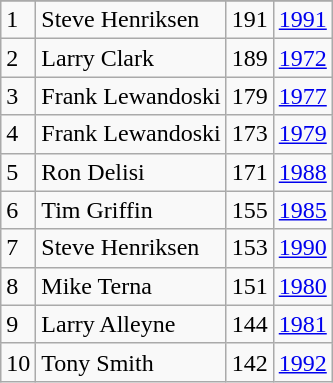<table class="wikitable">
<tr>
</tr>
<tr>
<td>1</td>
<td>Steve Henriksen</td>
<td>191</td>
<td><a href='#'>1991</a></td>
</tr>
<tr>
<td>2</td>
<td>Larry Clark</td>
<td>189</td>
<td><a href='#'>1972</a></td>
</tr>
<tr>
<td>3</td>
<td>Frank Lewandoski</td>
<td>179</td>
<td><a href='#'>1977</a></td>
</tr>
<tr>
<td>4</td>
<td>Frank Lewandoski</td>
<td>173</td>
<td><a href='#'>1979</a></td>
</tr>
<tr>
<td>5</td>
<td>Ron Delisi</td>
<td>171</td>
<td><a href='#'>1988</a></td>
</tr>
<tr>
<td>6</td>
<td>Tim Griffin</td>
<td>155</td>
<td><a href='#'>1985</a></td>
</tr>
<tr>
<td>7</td>
<td>Steve Henriksen</td>
<td>153</td>
<td><a href='#'>1990</a></td>
</tr>
<tr>
<td>8</td>
<td>Mike Terna</td>
<td>151</td>
<td><a href='#'>1980</a></td>
</tr>
<tr>
<td>9</td>
<td>Larry Alleyne</td>
<td>144</td>
<td><a href='#'>1981</a></td>
</tr>
<tr>
<td>10</td>
<td>Tony Smith</td>
<td>142</td>
<td><a href='#'>1992</a></td>
</tr>
</table>
